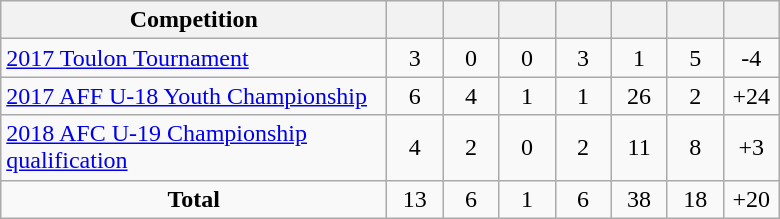<table class="wikitable" style="text-align: center;">
<tr>
<th width=250>Competition</th>
<th width=30></th>
<th width=30></th>
<th width=30></th>
<th width=30></th>
<th width=30></th>
<th width=30></th>
<th width=30></th>
</tr>
<tr>
<td align=left><a href='#'>2017 Toulon Tournament</a></td>
<td>3</td>
<td>0</td>
<td>0</td>
<td>3</td>
<td>1</td>
<td>5</td>
<td>-4</td>
</tr>
<tr>
<td align=left><a href='#'>2017 AFF U-18 Youth Championship</a></td>
<td>6</td>
<td>4</td>
<td>1</td>
<td>1</td>
<td>26</td>
<td>2</td>
<td>+24</td>
</tr>
<tr>
<td align=left><a href='#'>2018 AFC U-19 Championship qualification</a></td>
<td>4</td>
<td>2</td>
<td>0</td>
<td>2</td>
<td>11</td>
<td>8</td>
<td>+3</td>
</tr>
<tr>
<td><strong>Total</strong></td>
<td>13</td>
<td>6</td>
<td>1</td>
<td>6</td>
<td>38</td>
<td>18</td>
<td>+20</td>
</tr>
</table>
